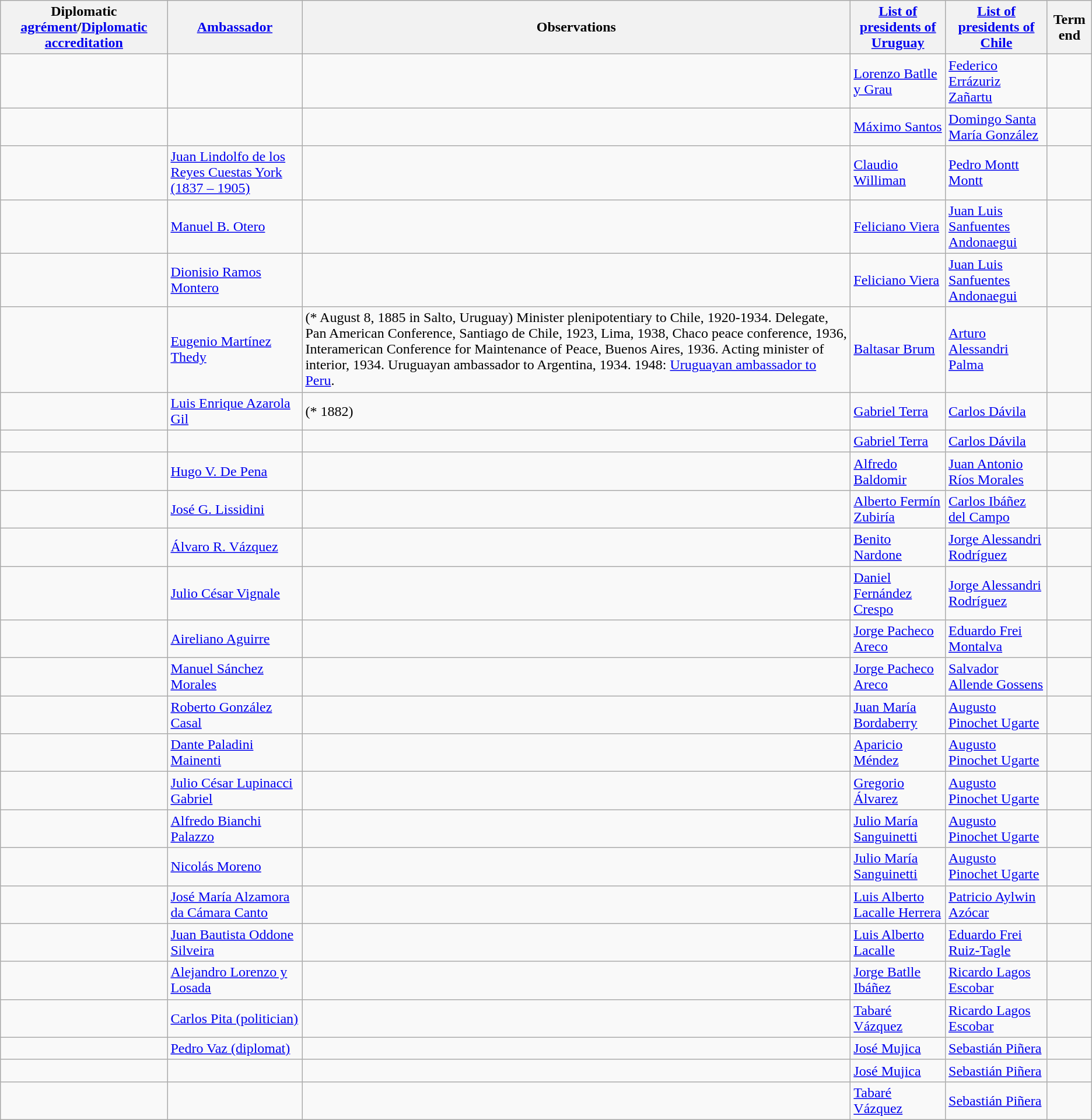<table class="wikitable sortable">
<tr>
<th>Diplomatic <a href='#'>agrément</a>/<a href='#'>Diplomatic accreditation</a></th>
<th><a href='#'>Ambassador</a></th>
<th>Observations</th>
<th><a href='#'>List of presidents of Uruguay</a></th>
<th><a href='#'>List of presidents of Chile</a></th>
<th>Term end</th>
</tr>
<tr>
<td></td>
<td></td>
<td></td>
<td><a href='#'>Lorenzo Batlle y Grau</a></td>
<td><a href='#'>Federico Errázuriz Zañartu</a></td>
<td></td>
</tr>
<tr>
<td></td>
<td></td>
<td></td>
<td><a href='#'>Máximo Santos</a></td>
<td><a href='#'>Domingo Santa María González</a></td>
<td></td>
</tr>
<tr>
<td></td>
<td><a href='#'>Juan Lindolfo de los Reyes Cuestas York (1837 – 1905)</a></td>
<td></td>
<td><a href='#'>Claudio Williman</a></td>
<td><a href='#'>Pedro Montt Montt</a></td>
<td></td>
</tr>
<tr>
<td></td>
<td><a href='#'>Manuel B. Otero</a></td>
<td></td>
<td><a href='#'>Feliciano Viera</a></td>
<td><a href='#'>Juan Luis Sanfuentes Andonaegui</a></td>
<td></td>
</tr>
<tr>
<td></td>
<td><a href='#'>Dionisio Ramos Montero</a></td>
<td></td>
<td><a href='#'>Feliciano Viera</a></td>
<td><a href='#'>Juan Luis Sanfuentes Andonaegui</a></td>
<td></td>
</tr>
<tr>
<td></td>
<td><a href='#'>Eugenio Martínez Thedy</a></td>
<td>(*  August 8, 1885 in Salto, Uruguay) Minister plenipotentiary to Chile, 1920-1934. Delegate, Pan American Conference, Santiago de Chile, 1923, Lima, 1938, Chaco peace conference, 1936, Interamerican Conference for Maintenance of Peace, Buenos Aires, 1936. Acting minister of interior, 1934. Uruguayan ambassador to Argentina, 1934. 1948: <a href='#'>Uruguayan ambassador to Peru</a>.</td>
<td><a href='#'>Baltasar Brum</a></td>
<td><a href='#'>Arturo Alessandri Palma</a></td>
<td></td>
</tr>
<tr>
<td></td>
<td><a href='#'>Luis Enrique Azarola Gil</a></td>
<td>(* 1882)</td>
<td><a href='#'>Gabriel Terra</a></td>
<td><a href='#'>Carlos Dávila </a></td>
<td></td>
</tr>
<tr>
<td></td>
<td></td>
<td></td>
<td><a href='#'>Gabriel Terra</a></td>
<td><a href='#'>Carlos Dávila </a></td>
<td></td>
</tr>
<tr>
<td></td>
<td><a href='#'>Hugo V. De Pena</a></td>
<td></td>
<td><a href='#'>Alfredo Baldomir</a></td>
<td><a href='#'>Juan Antonio Ríos Morales</a></td>
<td></td>
</tr>
<tr>
<td></td>
<td><a href='#'>José G. Lissidini</a></td>
<td></td>
<td><a href='#'>Alberto Fermín Zubiría</a></td>
<td><a href='#'>Carlos Ibáñez del Campo</a></td>
<td></td>
</tr>
<tr>
<td></td>
<td><a href='#'>Álvaro R. Vázquez</a></td>
<td></td>
<td><a href='#'>Benito Nardone</a></td>
<td><a href='#'>Jorge Alessandri Rodríguez</a></td>
<td></td>
</tr>
<tr>
<td></td>
<td><a href='#'>Julio César Vignale</a></td>
<td></td>
<td><a href='#'>Daniel Fernández Crespo </a></td>
<td><a href='#'>Jorge Alessandri Rodríguez</a></td>
<td></td>
</tr>
<tr>
<td></td>
<td><a href='#'>Aireliano Aguirre</a></td>
<td></td>
<td><a href='#'>Jorge Pacheco Areco</a></td>
<td><a href='#'>Eduardo Frei Montalva</a></td>
<td></td>
</tr>
<tr>
<td></td>
<td><a href='#'>Manuel Sánchez Morales</a></td>
<td></td>
<td><a href='#'>Jorge Pacheco Areco</a></td>
<td><a href='#'>Salvador Allende Gossens</a></td>
<td></td>
</tr>
<tr>
<td></td>
<td><a href='#'>Roberto González Casal</a></td>
<td></td>
<td><a href='#'>Juan María Bordaberry</a></td>
<td><a href='#'>Augusto Pinochet Ugarte </a></td>
<td></td>
</tr>
<tr>
<td></td>
<td><a href='#'>Dante Paladini Mainenti</a></td>
<td></td>
<td><a href='#'>Aparicio Méndez</a></td>
<td><a href='#'>Augusto Pinochet Ugarte </a></td>
<td></td>
</tr>
<tr>
<td></td>
<td><a href='#'>Julio César Lupinacci Gabriel</a></td>
<td></td>
<td><a href='#'>Gregorio Álvarez</a></td>
<td><a href='#'>Augusto Pinochet Ugarte </a></td>
<td></td>
</tr>
<tr>
<td></td>
<td><a href='#'>Alfredo Bianchi Palazzo</a></td>
<td></td>
<td><a href='#'>Julio María Sanguinetti</a></td>
<td><a href='#'>Augusto Pinochet Ugarte </a></td>
<td></td>
</tr>
<tr>
<td></td>
<td><a href='#'>Nicolás Moreno</a></td>
<td></td>
<td><a href='#'>Julio María Sanguinetti</a></td>
<td><a href='#'>Augusto Pinochet Ugarte </a></td>
<td></td>
</tr>
<tr>
<td></td>
<td><a href='#'>José María Alzamora da Cámara Canto</a></td>
<td></td>
<td><a href='#'>Luis Alberto Lacalle Herrera</a></td>
<td><a href='#'>Patricio Aylwin Azócar</a></td>
<td></td>
</tr>
<tr>
<td></td>
<td><a href='#'>Juan Bautista Oddone Silveira</a></td>
<td></td>
<td><a href='#'>Luis Alberto Lacalle</a></td>
<td><a href='#'>Eduardo Frei Ruiz-Tagle</a></td>
<td></td>
</tr>
<tr>
<td></td>
<td><a href='#'>Alejandro Lorenzo y Losada</a></td>
<td></td>
<td><a href='#'>Jorge Batlle Ibáñez</a></td>
<td><a href='#'>Ricardo Lagos Escobar</a></td>
<td></td>
</tr>
<tr>
<td></td>
<td><a href='#'>Carlos Pita (politician)</a></td>
<td></td>
<td><a href='#'>Tabaré Vázquez</a></td>
<td><a href='#'>Ricardo Lagos Escobar</a></td>
<td></td>
</tr>
<tr>
<td></td>
<td><a href='#'>Pedro Vaz (diplomat)</a></td>
<td></td>
<td><a href='#'>José Mujica</a></td>
<td><a href='#'>Sebastián Piñera</a></td>
<td></td>
</tr>
<tr>
<td></td>
<td></td>
<td></td>
<td><a href='#'>José Mujica</a></td>
<td><a href='#'>Sebastián Piñera</a></td>
<td></td>
</tr>
<tr>
<td></td>
<td></td>
<td></td>
<td><a href='#'>Tabaré Vázquez</a></td>
<td><a href='#'>Sebastián Piñera</a></td>
<td></td>
</tr>
</table>
